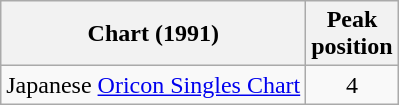<table class="wikitable">
<tr>
<th>Chart (1991)</th>
<th>Peak<br>position</th>
</tr>
<tr>
<td>Japanese <a href='#'>Oricon Singles Chart</a></td>
<td align="center">4</td>
</tr>
</table>
